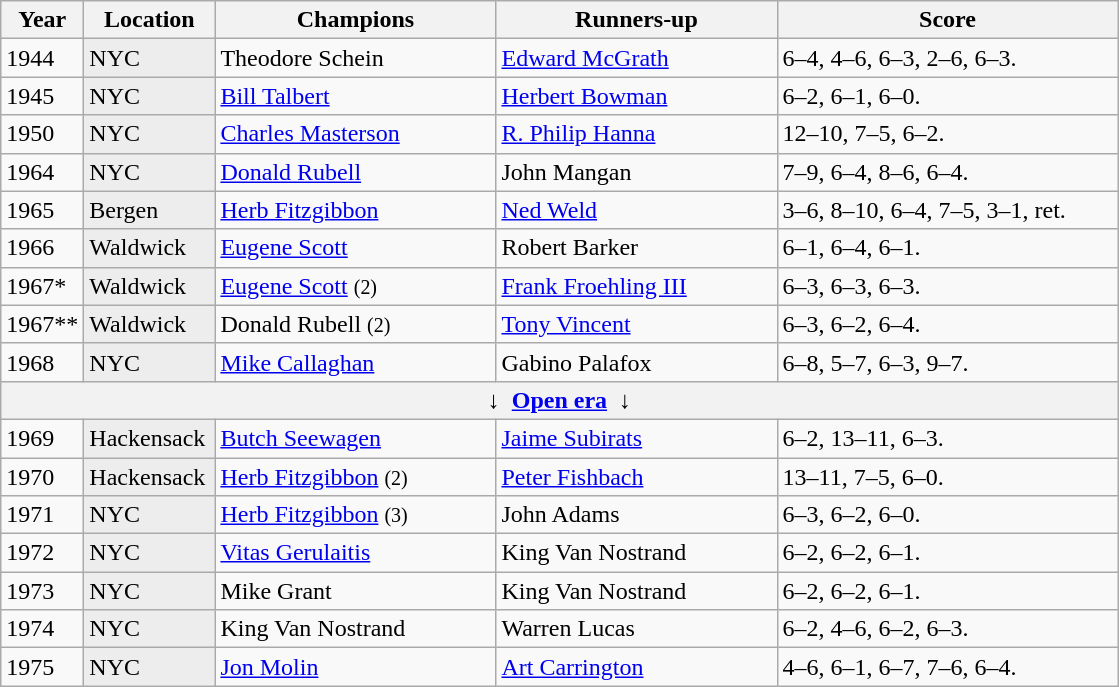<table class=wikitable>
<tr>
<th style="width:40px">Year</th>
<th style="width:80px">Location</th>
<th style="width:180px">Champions</th>
<th style="width:180px">Runners-up</th>
<th style="width:220px" class="unsortable">Score</th>
</tr>
<tr>
<td>1944</td>
<td style="background:#ededed">NYC</td>
<td> Theodore Schein</td>
<td> <a href='#'>Edward McGrath</a></td>
<td>6–4, 4–6, 6–3, 2–6, 6–3.</td>
</tr>
<tr>
<td>1945</td>
<td style="background:#ededed">NYC</td>
<td> <a href='#'>Bill Talbert</a></td>
<td> <a href='#'>Herbert Bowman</a></td>
<td>6–2, 6–1, 6–0.</td>
</tr>
<tr>
<td>1950</td>
<td style="background:#ededed">NYC</td>
<td> <a href='#'>Charles Masterson</a></td>
<td> <a href='#'>R. Philip Hanna</a></td>
<td>12–10, 7–5, 6–2.</td>
</tr>
<tr>
<td>1964</td>
<td style="background:#ededed">NYC</td>
<td> <a href='#'>Donald Rubell</a></td>
<td> John Mangan</td>
<td>7–9, 6–4, 8–6, 6–4.</td>
</tr>
<tr>
<td>1965</td>
<td style="background:#ededed">Bergen</td>
<td> <a href='#'>Herb Fitzgibbon</a></td>
<td> <a href='#'>Ned Weld</a></td>
<td>3–6, 8–10, 6–4, 7–5, 3–1, ret.</td>
</tr>
<tr>
<td>1966</td>
<td style="background:#ededed">Waldwick</td>
<td> <a href='#'>Eugene Scott</a></td>
<td> Robert Barker</td>
<td>6–1, 6–4, 6–1.</td>
</tr>
<tr>
<td>1967*</td>
<td style="background:#ededed">Waldwick</td>
<td> <a href='#'>Eugene Scott</a>  <small>(2)</small></td>
<td> <a href='#'>Frank Froehling III</a></td>
<td>6–3, 6–3, 6–3.</td>
</tr>
<tr>
<td>1967**</td>
<td style="background:#ededed">Waldwick</td>
<td> Donald Rubell  <small>(2)</small></td>
<td> <a href='#'>Tony Vincent</a></td>
<td>6–3, 6–2, 6–4.</td>
</tr>
<tr>
<td>1968</td>
<td style="background:#ededed">NYC</td>
<td> <a href='#'>Mike Callaghan</a></td>
<td> Gabino Palafox</td>
<td>6–8, 5–7, 6–3, 9–7.</td>
</tr>
<tr>
<th colspan=5 align=center>↓  <a href='#'>Open era</a>  ↓</th>
</tr>
<tr>
<td>1969</td>
<td style="background:#ededed">Hackensack</td>
<td> <a href='#'>Butch Seewagen</a></td>
<td> <a href='#'>Jaime Subirats</a></td>
<td>6–2, 13–11, 6–3.</td>
</tr>
<tr>
<td>1970</td>
<td style="background:#ededed">Hackensack</td>
<td> <a href='#'>Herb Fitzgibbon</a>  <small>(2)</small></td>
<td> <a href='#'>Peter Fishbach</a></td>
<td>13–11, 7–5, 6–0.</td>
</tr>
<tr>
<td>1971</td>
<td style="background:#ededed">NYC</td>
<td> <a href='#'>Herb Fitzgibbon</a>  <small>(3)</small></td>
<td> John Adams</td>
<td>6–3, 6–2, 6–0.</td>
</tr>
<tr>
<td>1972</td>
<td style="background:#ededed">NYC</td>
<td> <a href='#'>Vitas Gerulaitis</a></td>
<td> King Van Nostrand</td>
<td>6–2, 6–2, 6–1.</td>
</tr>
<tr>
<td>1973</td>
<td style="background:#ededed">NYC</td>
<td> Mike Grant</td>
<td> King Van Nostrand</td>
<td>6–2, 6–2, 6–1.</td>
</tr>
<tr>
<td>1974</td>
<td style="background:#ededed">NYC</td>
<td> King Van Nostrand</td>
<td> Warren Lucas</td>
<td>6–2, 4–6, 6–2, 6–3.</td>
</tr>
<tr>
<td>1975</td>
<td style="background:#ededed">NYC</td>
<td> <a href='#'>Jon Molin</a></td>
<td> <a href='#'>Art Carrington</a></td>
<td>4–6, 6–1, 6–7, 7–6, 6–4.</td>
</tr>
</table>
